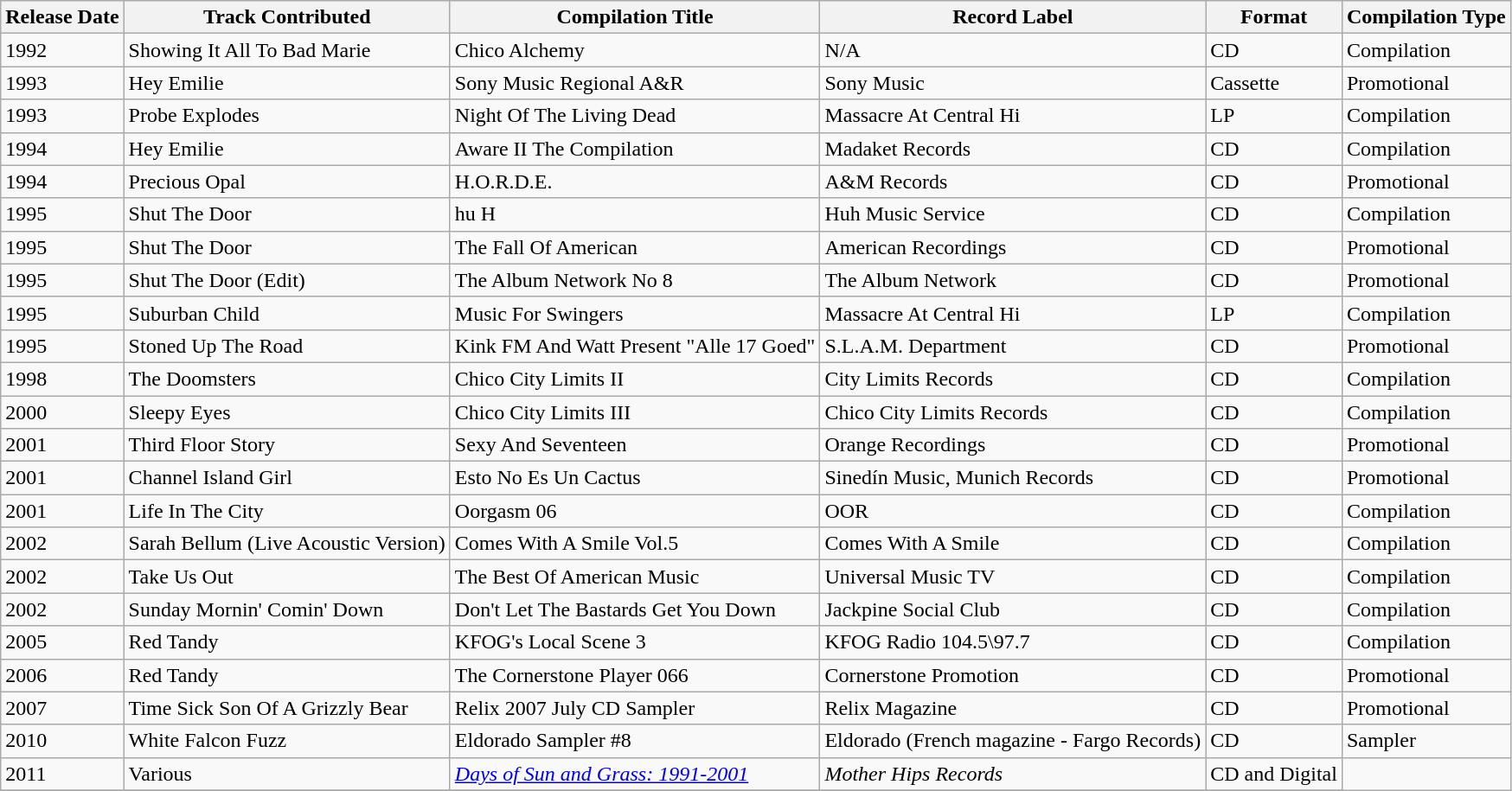<table class="wikitable">
<tr>
<th>Release Date</th>
<th>Track Contributed</th>
<th>Compilation Title</th>
<th>Record Label</th>
<th>Format</th>
<th>Compilation Type</th>
</tr>
<tr>
<td>1992</td>
<td>Showing It All To Bad Marie</td>
<td>Chico Alchemy</td>
<td>N/A</td>
<td>CD</td>
<td>Compilation</td>
</tr>
<tr>
<td>1993</td>
<td>Hey Emilie</td>
<td>Sony Music Regional A&R</td>
<td>Sony Music</td>
<td>Cassette</td>
<td>Promotional</td>
</tr>
<tr>
<td>1993</td>
<td>Probe Explodes</td>
<td>Night Of The Living Dead</td>
<td>Massacre At Central Hi</td>
<td>LP</td>
<td>Compilation</td>
</tr>
<tr>
<td>1994</td>
<td>Hey Emilie</td>
<td>Aware II The Compilation</td>
<td>Madaket Records</td>
<td>CD</td>
<td>Compilation</td>
</tr>
<tr>
<td>1994</td>
<td>Precious Opal</td>
<td>H.O.R.D.E.</td>
<td>A&M Records</td>
<td>CD</td>
<td>Promotional</td>
</tr>
<tr>
<td>1995</td>
<td>Shut The Door</td>
<td>hu H</td>
<td>Huh Music Service</td>
<td>CD</td>
<td>Compilation</td>
</tr>
<tr>
<td>1995</td>
<td>Shut The Door</td>
<td>The Fall Of American</td>
<td>American Recordings</td>
<td>CD</td>
<td>Promotional</td>
</tr>
<tr>
<td>1995</td>
<td>Shut The Door (Edit)</td>
<td>The Album Network No 8</td>
<td>The Album Network</td>
<td>CD</td>
<td>Promotional</td>
</tr>
<tr>
<td>1995</td>
<td>Suburban Child</td>
<td>Music For Swingers</td>
<td>Massacre At Central Hi</td>
<td>LP</td>
<td>Compilation</td>
</tr>
<tr>
<td>1995</td>
<td>Stoned Up The Road</td>
<td>Kink FM And Watt Present "Alle 17 Goed"</td>
<td>S.L.A.M. Department</td>
<td>CD</td>
<td>Promotional</td>
</tr>
<tr>
<td>1998</td>
<td>The Doomsters</td>
<td>Chico City Limits II</td>
<td>City Limits Records</td>
<td>CD</td>
<td>Compilation</td>
</tr>
<tr>
<td>2000</td>
<td>Sleepy Eyes</td>
<td>Chico City Limits III</td>
<td>Chico City Limits Records</td>
<td>CD</td>
<td>Compilation</td>
</tr>
<tr>
<td>2001</td>
<td>Third Floor Story</td>
<td>Sexy And Seventeen</td>
<td>Orange Recordings</td>
<td>CD</td>
<td>Promotional</td>
</tr>
<tr>
<td>2001</td>
<td>Channel Island Girl</td>
<td>Esto No Es Un Cactus</td>
<td>Sinedín Music, Munich Records</td>
<td>CD</td>
<td>Promotional</td>
</tr>
<tr>
<td>2001</td>
<td>Life In The City</td>
<td>Oorgasm 06</td>
<td>OOR</td>
<td>CD</td>
<td>Compilation</td>
</tr>
<tr>
<td>2002</td>
<td>Sarah Bellum (Live Acoustic Version)</td>
<td>Comes With A Smile Vol.5</td>
<td>Comes With A Smile</td>
<td>CD</td>
<td>Compilation</td>
</tr>
<tr>
<td>2002</td>
<td>Take Us Out</td>
<td>The Best Of American Music</td>
<td>Universal Music TV</td>
<td>CD</td>
<td>Compilation</td>
</tr>
<tr>
<td>2002</td>
<td>Sunday Mornin' Comin' Down</td>
<td>Don't Let The Bastards Get You Down</td>
<td>Jackpine Social Club</td>
<td>CD</td>
<td>Compilation</td>
</tr>
<tr>
<td>2005</td>
<td>Red Tandy</td>
<td>KFOG's Local Scene 3</td>
<td>KFOG Radio 104.5\97.7</td>
<td>CD</td>
<td>Compilation</td>
</tr>
<tr>
<td>2006</td>
<td>Red Tandy</td>
<td>The Cornerstone Player 066</td>
<td>Cornerstone Promotion</td>
<td>CD</td>
<td>Promotional</td>
</tr>
<tr>
<td>2007</td>
<td>Time Sick Son Of A Grizzly Bear</td>
<td>Relix 2007 July CD Sampler</td>
<td>Relix Magazine</td>
<td>CD</td>
<td>Promotional</td>
</tr>
<tr>
<td>2010</td>
<td>White Falcon Fuzz</td>
<td>Eldorado Sampler #8</td>
<td>Eldorado (French magazine - Fargo Records)</td>
<td>CD</td>
<td>Sampler</td>
</tr>
<tr>
<td>2011</td>
<td>Various</td>
<td><em><a href='#'>Days of Sun and Grass: 1991-2001</a></em></td>
<td><em>Mother Hips Records</em></td>
<td>CD and Digital</td>
</tr>
<tr>
</tr>
</table>
